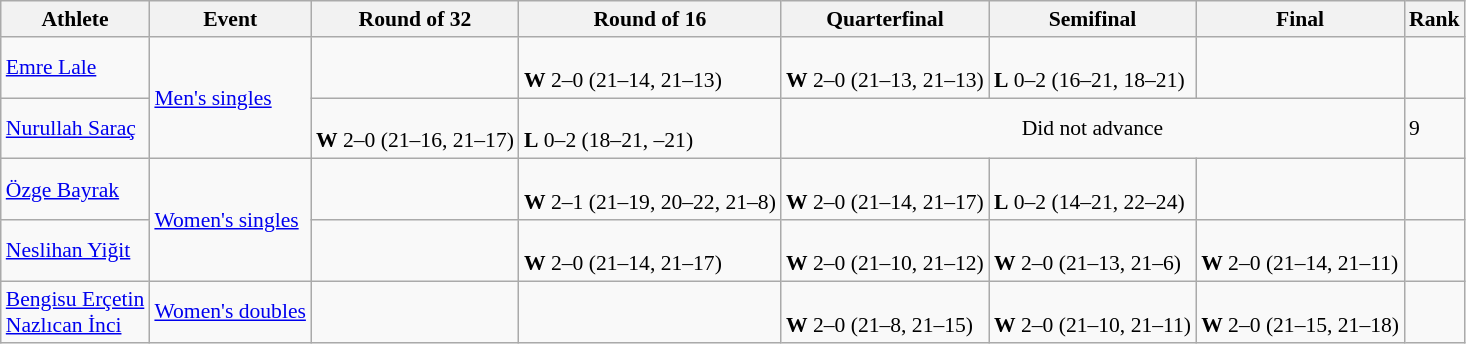<table class=wikitable style=font-size:90%>
<tr>
<th>Athlete</th>
<th>Event</th>
<th>Round of 32</th>
<th>Round of 16</th>
<th>Quarterfinal</th>
<th>Semifinal</th>
<th>Final</th>
<th>Rank</th>
</tr>
<tr>
<td><a href='#'>Emre Lale</a></td>
<td rowspan=2><a href='#'>Men's singles</a></td>
<td></td>
<td><br><strong>W</strong> 2–0 (21–14, 21–13)</td>
<td><br><strong>W</strong> 2–0 (21–13, 21–13)</td>
<td><br><strong>L</strong> 0–2 (16–21, 18–21)</td>
<td></td>
<td></td>
</tr>
<tr>
<td><a href='#'>Nurullah Saraç</a></td>
<td><br><strong>W</strong> 2–0 (21–16, 21–17)</td>
<td><br><strong>L</strong> 0–2 (18–21, –21)</td>
<td colspan=3 align=center>Did not advance</td>
<td>9</td>
</tr>
<tr>
<td><a href='#'>Özge Bayrak</a></td>
<td rowspan=2><a href='#'>Women's singles</a></td>
<td></td>
<td><br><strong>W</strong> 2–1 (21–19, 20–22, 21–8)</td>
<td><br><strong>W</strong> 2–0 (21–14, 21–17)</td>
<td><br><strong>L</strong> 0–2 (14–21, 22–24)</td>
<td></td>
<td></td>
</tr>
<tr>
<td><a href='#'>Neslihan Yiğit</a></td>
<td></td>
<td><br><strong>W</strong> 2–0 (21–14, 21–17)</td>
<td><br><strong>W</strong> 2–0 (21–10, 21–12)</td>
<td><br><strong>W</strong> 2–0 (21–13, 21–6)</td>
<td><br><strong>W</strong> 2–0 (21–14, 21–11)</td>
<td></td>
</tr>
<tr>
<td><a href='#'>Bengisu Erçetin</a><br><a href='#'>Nazlıcan İnci</a></td>
<td><a href='#'>Women's doubles</a></td>
<td></td>
<td></td>
<td><br><strong>W</strong> 2–0 (21–8, 21–15)</td>
<td><br><strong>W</strong> 2–0 (21–10, 21–11)</td>
<td><br><strong>W</strong> 2–0 (21–15, 21–18)</td>
<td></td>
</tr>
</table>
